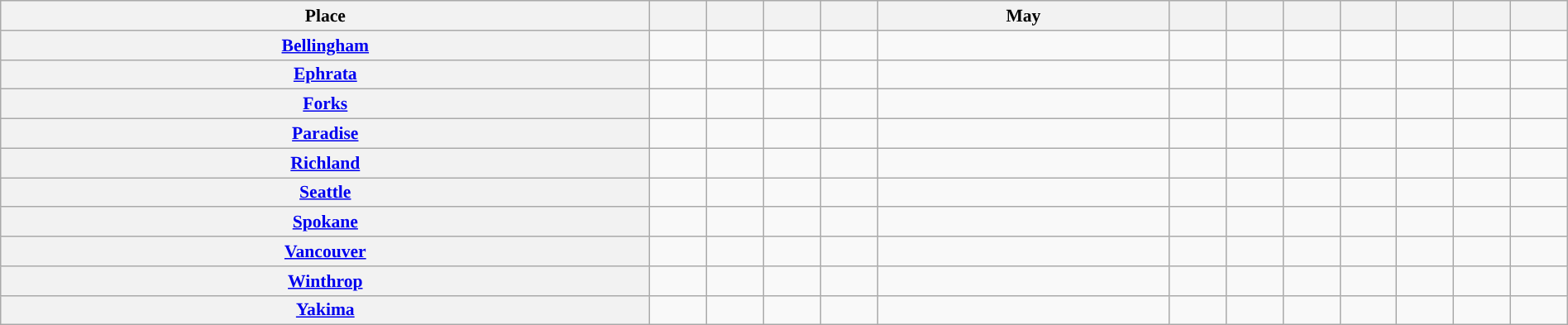<table class="wikitable sortable" style="text-align: center; font-size:90%; margin: 1em auto; width: 100%;">
<tr>
<th data-sort-type="text">Place</th>
<th data-sort-type="number"></th>
<th data-sort-type="number"></th>
<th data-sort-type="number"></th>
<th data-sort-type="number"></th>
<th data-sort-type="number">May</th>
<th data-sort-type="number"></th>
<th data-sort-type="number"></th>
<th data-sort-type="number"></th>
<th data-sort-type="number"></th>
<th data-sort-type="number"></th>
<th data-sort-type="number"></th>
<th data-sort-type="number"></th>
</tr>
<tr>
<th><a href='#'>Bellingham</a></th>
<td data-sort-value="41.6" title="average temperature: 41.6" ></td>
<td data-sort-value="42.7" title="average temperature: 42.7" ></td>
<td data-sort-value="46.1" title="average temperature: 46.1" ></td>
<td data-sort-value="50.2" title="average temperature: 50.2" ></td>
<td data-sort-value="55.5" title="average temperature: 55.5" ></td>
<td data-sort-value="60.0" title="average temperature: 60.0" ></td>
<td data-sort-value="63.6" title="average temperature: 63.6" ></td>
<td data-sort-value="63.9" title="average temperature: 63.9" ></td>
<td data-sort-value="59.0" title="average temperature: 59.0" ></td>
<td data-sort-value="51.8" title="average temperature: 51.8" ></td>
<td data-sort-value="45.3" title="average temperature: 45.3" ></td>
<td data-sort-value="40.4" title="average temperature: 40.4" ></td>
</tr>
<tr>
<th><a href='#'>Ephrata</a></th>
<td data-sort-value="28.8" title="average temperature: 28.8" ></td>
<td data-sort-value="34.1" title="average temperature: 34.1" ></td>
<td data-sort-value="43.0" title="average temperature: 43.0" ></td>
<td data-sort-value="50.4" title="average temperature: 50.4" ></td>
<td data-sort-value="59.3" title="average temperature: 59.3" ></td>
<td data-sort-value="66.6" title="average temperature: 66.6" ></td>
<td data-sort-value="74.2" title="average temperature: 74.2" ></td>
<td data-sort-value="72.9" title="average temperature: 72.9" ></td>
<td data-sort-value="63.8" title="average temperature: 63.8" ></td>
<td data-sort-value="50.5" title="average temperature: 50.5" ></td>
<td data-sort-value="37.0" title="average temperature: 37.0" ></td>
<td data-sort-value="27.4" title="average temperature: 27.4" ></td>
</tr>
<tr>
<th><a href='#'>Forks</a></th>
<td data-sort-value="41.6" title="average temperature: 41.6" ></td>
<td data-sort-value="42.1" title="average temperature: 42.1" ></td>
<td data-sort-value="44.1" title="average temperature: 44.1" ></td>
<td data-sort-value="46.7" title="average temperature: 46.7" ></td>
<td data-sort-value="51.3" title="average temperature: 51.3" ></td>
<td data-sort-value="55.3" title="average temperature: 55.3" ></td>
<td data-sort-value="58.9" title="average temperature: 58.9" ></td>
<td data-sort-value="59.6" title="average temperature: 59.6" ></td>
<td data-sort-value="56.6" title="average temperature: 56.6" ></td>
<td data-sort-value="50.0" title="average temperature: 50.0" ></td>
<td data-sort-value="44.2" title="average temperature: 44.2" ></td>
<td data-sort-value="40.4" title="average temperature: 40.4" ></td>
</tr>
<tr>
<th><a href='#'>Paradise</a></th>
<td data-sort-value="28.7" title="average temperature: 28.7" ></td>
<td data-sort-value="28.9" title="average temperature: 28.9" ></td>
<td data-sort-value="30.8" title="average temperature: 30.8" ></td>
<td data-sort-value="34.0" title="average temperature: 34.0" ></td>
<td data-sort-value="40.5" title="average temperature: 40.5" ></td>
<td data-sort-value="45.5" title="average temperature: 45.5" ></td>
<td data-sort-value="53.0" title="average temperature: 53.0" ></td>
<td data-sort-value="54.2" title="average temperature: 54.2" ></td>
<td data-sort-value="48.9" title="average temperature: 48.9" ></td>
<td data-sort-value="40.1" title="average temperature: 40.1" ></td>
<td data-sort-value="31.0" title="average temperature: 31.0" ></td>
<td data-sort-value="27.4" title="average temperature: 27.4" ></td>
</tr>
<tr>
<th><a href='#'>Richland</a></th>
<td data-sort-value="34.8" title="average temperature: 34.8" ></td>
<td data-sort-value="38.8" title="average temperature: 38.8" ></td>
<td data-sort-value="46.4" title="average temperature: 46.4" ></td>
<td data-sort-value="52.8" title="average temperature: 52.8" ></td>
<td data-sort-value="60.4" title="average temperature: 60.4" ></td>
<td data-sort-value="67.0" title="average temperature: 67.0" ></td>
<td data-sort-value="73.7" title="average temperature: 73.7" ></td>
<td data-sort-value="72.9" title="average temperature: 72.9" ></td>
<td data-sort-value="64.3" title="average temperature: 64.3" ></td>
<td data-sort-value="52.4" title="average temperature: 52.4" ></td>
<td data-sort-value="41.4" title="average temperature: 41.4" ></td>
<td data-sort-value="32.8" title="average temperature: 32.8" ></td>
</tr>
<tr>
<th><a href='#'>Seattle</a></th>
<td data-sort-value="42.0" title="average temperature: 42.0" ></td>
<td data-sort-value="43.4" title="average temperature: 43.4" ></td>
<td data-sort-value="46.5" title="average temperature: 46.5" ></td>
<td data-sort-value="50.3" title="average temperature: 50.3" ></td>
<td data-sort-value="56.0" title="average temperature: 56.0" ></td>
<td data-sort-value="60.9" title="average temperature: 60.9" ></td>
<td data-sort-value="65.7" title="average temperature: 65.7" ></td>
<td data-sort-value="66.1" title="average temperature: 66.1" ></td>
<td data-sort-value="61.3" title="average temperature: 61.3" ></td>
<td data-sort-value="52.8" title="average temperature: 52.8" ></td>
<td data-sort-value="45.4" title="average temperature: 45.4" ></td>
<td data-sort-value="40.6" title="average temperature: 40.6" ></td>
</tr>
<tr>
<th><a href='#'>Spokane</a></th>
<td data-sort-value="29.1" title="average temperature: 29.1" ></td>
<td data-sort-value="32.6" title="average temperature: 32.6" ></td>
<td data-sort-value="39.8" title="average temperature: 39.8" ></td>
<td data-sort-value="46.5" title="average temperature: 46.5" ></td>
<td data-sort-value="54.7" title="average temperature: 54.7" ></td>
<td data-sort-value="61.7" title="average temperature: 61.7" ></td>
<td data-sort-value="69.3" title="average temperature: 69.3" ></td>
<td data-sort-value="68.9" title="average temperature: 68.9" ></td>
<td data-sort-value="59.7" title="average temperature: 59.7" ></td>
<td data-sort-value="47.2" title="average temperature: 47.2" ></td>
<td data-sort-value="35.3" title="average temperature: 35.3" ></td>
<td data-sort-value="27.0" title="average temperature: 27.0" ></td>
</tr>
<tr>
<th><a href='#'>Vancouver</a></th>
<td data-sort-value="40.0" title="average temperature: 40.0" ></td>
<td data-sort-value="42.1" title="average temperature: 42.1" ></td>
<td data-sort-value="46.2" title="average temperature: 46.2" ></td>
<td data-sort-value="50.1" title="average temperature: 50.1" ></td>
<td data-sort-value="55.9" title="average temperature: 55.9" ></td>
<td data-sort-value="60.9" title="average temperature: 60.9" ></td>
<td data-sort-value="65.9" title="average temperature: 65.9" ></td>
<td data-sort-value="66.0" title="average temperature: 66.0" ></td>
<td data-sort-value="61.0" title="average temperature: 61.0" ></td>
<td data-sort-value="52.3" title="average temperature: 52.3" ></td>
<td data-sort-value="44.8" title="average temperature: 44.8" ></td>
<td data-sort-value="38.8" title="average temperature: 38.8" ></td>
</tr>
<tr>
<th><a href='#'>Winthrop</a></th>
<td data-sort-value="23.1" title="average temperature: 23.1" ></td>
<td data-sort-value="28.6" title="average temperature: 28.6" ></td>
<td data-sort-value="38.7" title="average temperature: 38.7" ></td>
<td data-sort-value="47.3" title="average temperature: 47.3" ></td>
<td data-sort-value="55.3" title="average temperature: 55.3" ></td>
<td data-sort-value="61.9" title="average temperature: 61.9" ></td>
<td data-sort-value="68.1" title="average temperature: 68.1" ></td>
<td data-sort-value="67.6" title="average temperature: 67.6" ></td>
<td data-sort-value="59.1" title="average temperature: 59.1" ></td>
<td data-sort-value="46.9" title="average temperature: 46.9" ></td>
<td data-sort-value="33.1" title="average temperature: 33.1" ></td>
<td data-sort-value="21.6" title="average temperature: 21.6" ></td>
</tr>
<tr>
<th><a href='#'>Yakima</a></th>
<td data-sort-value="31.0" title="average temperature: 31.0" ></td>
<td data-sort-value="36.1" title="average temperature: 36.1" ></td>
<td data-sort-value="43.2" title="average temperature: 43.2" ></td>
<td data-sort-value="49.1" title="average temperature: 49.1" ></td>
<td data-sort-value="57.1" title="average temperature: 57.1" ></td>
<td data-sort-value="63.9" title="average temperature: 63.9" ></td>
<td data-sort-value="70.6" title="average temperature: 70.6" ></td>
<td data-sort-value="69.3" title="average temperature: 69.3" ></td>
<td data-sort-value="60.8" title="average temperature: 60.8" ></td>
<td data-sort-value="49.0" title="average temperature: 49.0" ></td>
<td data-sort-value="37.3" title="average temperature: 37.3" ></td>
<td data-sort-value="28.5" title="average temperature: 28.5" ></td>
</tr>
</table>
